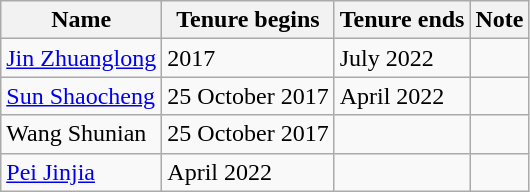<table class="wikitable">
<tr>
<th>Name</th>
<th>Tenure begins</th>
<th>Tenure ends</th>
<th>Note</th>
</tr>
<tr>
<td><a href='#'>Jin Zhuanglong</a></td>
<td>2017</td>
<td>July 2022</td>
<td></td>
</tr>
<tr>
<td><a href='#'>Sun Shaocheng</a></td>
<td>25 October 2017</td>
<td>April 2022</td>
<td></td>
</tr>
<tr>
<td>Wang Shunian</td>
<td>25 October 2017</td>
<td></td>
<td></td>
</tr>
<tr>
<td><a href='#'>Pei Jinjia</a></td>
<td>April 2022</td>
<td></td>
<td></td>
</tr>
</table>
